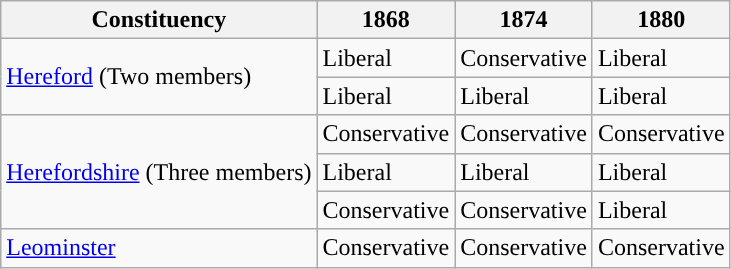<table class="wikitable">
<tr>
<th>Constituency</th>
<th>1868</th>
<th>1874</th>
<th>1880</th>
</tr>
<tr>
<td rowspan="2"><a href='#'>Hereford</a> (Two members)</td>
<td>Liberal</td>
<td>Conservative</td>
<td>Liberal</td>
</tr>
<tr>
<td>Liberal</td>
<td>Liberal</td>
<td>Liberal</td>
</tr>
<tr>
<td rowspan="3"><a href='#'>Herefordshire</a> (Three members)</td>
<td>Conservative</td>
<td>Conservative</td>
<td>Conservative</td>
</tr>
<tr>
<td>Liberal</td>
<td>Liberal</td>
<td>Liberal</td>
</tr>
<tr>
<td>Conservative</td>
<td>Conservative</td>
<td>Liberal</td>
</tr>
<tr>
<td><a href='#'>Leominster</a></td>
<td>Conservative</td>
<td>Conservative</td>
<td>Conservative</td>
</tr>
</table>
